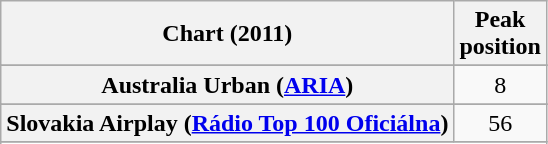<table class="wikitable sortable plainrowheaders" style="text-align:center;">
<tr>
<th scope="col">Chart (2011)</th>
<th scope="col">Peak<br>position</th>
</tr>
<tr>
</tr>
<tr>
<th scope="row">Australia Urban (<a href='#'>ARIA</a>)</th>
<td>8</td>
</tr>
<tr>
</tr>
<tr>
</tr>
<tr>
<th scope="row">Slovakia Airplay (<a href='#'>Rádio Top 100 Oficiálna</a>)</th>
<td>56</td>
</tr>
<tr>
</tr>
<tr>
</tr>
<tr>
</tr>
<tr>
</tr>
<tr>
</tr>
<tr>
</tr>
<tr>
</tr>
</table>
